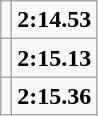<table class="wikitable">
<tr>
<td></td>
<td align=center><strong>2:14.53</strong></td>
</tr>
<tr>
<td></td>
<td align=center><strong>2:15.13</strong></td>
</tr>
<tr>
<td></td>
<td align=center><strong>2:15.36</strong></td>
</tr>
</table>
